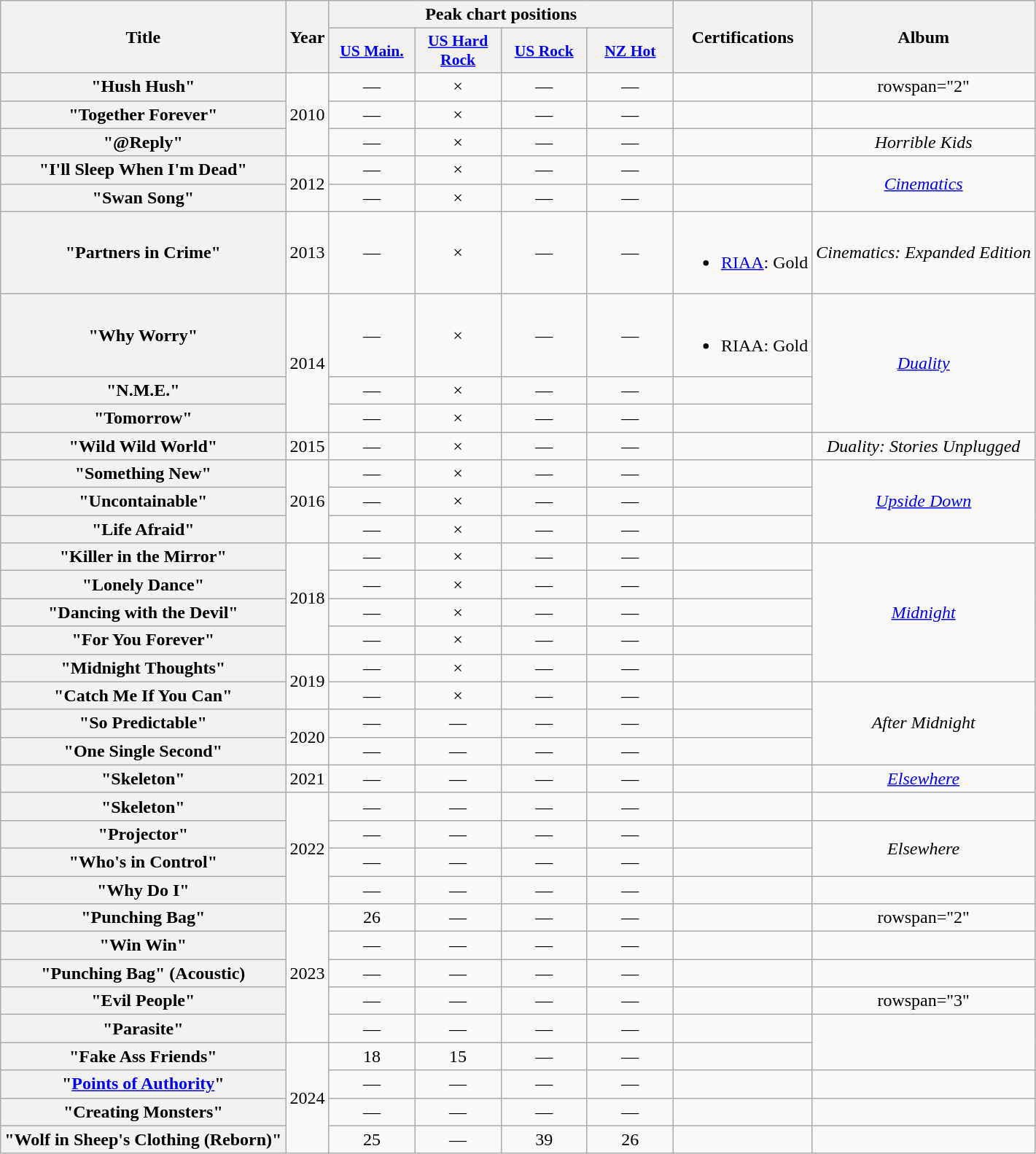<table class="wikitable plainrowheaders" style="text-align:center;">
<tr>
<th scope="col" rowspan="2">Title</th>
<th scope="col" rowspan="2">Year</th>
<th scope="col" colspan="4">Peak chart positions</th>
<th scope="col" rowspan="2">Certifications</th>
<th scope="col" rowspan="2">Album</th>
</tr>
<tr>
<th style="width:5em; font-size:90%;"><a href='#'>US Main.</a><br></th>
<th style="width:5em; font-size:90%;"><a href='#'>US Hard Rock</a><br></th>
<th style="width:5em; font-size:90%;"><a href='#'>US Rock</a><br></th>
<th style="width:5em; font-size:90%;"><a href='#'>NZ Hot</a><br></th>
</tr>
<tr>
<th scope="row">"Hush Hush"</th>
<td rowspan="3">2010</td>
<td>—</td>
<td>×</td>
<td>—</td>
<td>—</td>
<td></td>
<td>rowspan="2" </td>
</tr>
<tr>
<th scope="row">"Together Forever"</th>
<td>—</td>
<td>×</td>
<td>—</td>
<td>—</td>
<td></td>
</tr>
<tr>
<th scope="row">"@Reply"</th>
<td>—</td>
<td>×</td>
<td>—</td>
<td>—</td>
<td></td>
<td><em>Horrible Kids</em></td>
</tr>
<tr>
<th scope="row">"I'll Sleep When I'm Dead"</th>
<td rowspan="2">2012</td>
<td>—</td>
<td>×</td>
<td>—</td>
<td>—</td>
<td></td>
<td rowspan="2"><em><a href='#'>Cinematics</a></em></td>
</tr>
<tr>
<th scope="row">"Swan Song"</th>
<td>—</td>
<td>×</td>
<td>—</td>
<td>—</td>
<td></td>
</tr>
<tr>
<th scope="row">"Partners in Crime"<br></th>
<td>2013</td>
<td>—</td>
<td>×</td>
<td>—</td>
<td>—</td>
<td><br><ul><li><a href='#'>RIAA</a>: Gold</li></ul></td>
<td><em>Cinematics: Expanded Edition</em></td>
</tr>
<tr>
<th scope="row">"Why Worry"</th>
<td rowspan="3">2014</td>
<td>—</td>
<td>×</td>
<td>—</td>
<td>—</td>
<td><br><ul><li>RIAA: Gold</li></ul></td>
<td rowspan="3"><em><a href='#'>Duality</a></em></td>
</tr>
<tr>
<th scope="row">"N.M.E."</th>
<td>—</td>
<td>×</td>
<td>—</td>
<td>—</td>
<td></td>
</tr>
<tr>
<th scope="row">"Tomorrow"</th>
<td>—</td>
<td>×</td>
<td>—</td>
<td>—</td>
<td></td>
</tr>
<tr>
<th scope="row">"Wild Wild World"</th>
<td>2015</td>
<td>—</td>
<td>×</td>
<td>—</td>
<td>—</td>
<td></td>
<td><em>Duality: Stories Unplugged</em></td>
</tr>
<tr>
<th scope="row">"Something New"</th>
<td rowspan="3">2016</td>
<td>—</td>
<td>×</td>
<td>—</td>
<td>—</td>
<td></td>
<td rowspan="3"><em><a href='#'>Upside Down</a></em></td>
</tr>
<tr>
<th scope="row">"Uncontainable"</th>
<td>—</td>
<td>×</td>
<td>—</td>
<td>—</td>
<td></td>
</tr>
<tr>
<th scope="row">"Life Afraid"</th>
<td>—</td>
<td>×</td>
<td>—</td>
<td>—</td>
<td></td>
</tr>
<tr>
<th scope="row">"Killer in the Mirror"</th>
<td rowspan="4">2018</td>
<td>—</td>
<td>×</td>
<td>—</td>
<td>—</td>
<td></td>
<td rowspan="5"><em><a href='#'>Midnight</a></em></td>
</tr>
<tr>
<th scope="row">"Lonely Dance"</th>
<td>—</td>
<td>×</td>
<td>—</td>
<td>—</td>
<td></td>
</tr>
<tr>
<th scope="row">"Dancing with the Devil"</th>
<td>—</td>
<td>×</td>
<td>—</td>
<td>—</td>
<td></td>
</tr>
<tr>
<th scope="row">"For You Forever"</th>
<td>—</td>
<td>×</td>
<td>—</td>
<td>—</td>
<td></td>
</tr>
<tr>
<th scope="row">"Midnight Thoughts"</th>
<td rowspan="2">2019</td>
<td>—</td>
<td>×</td>
<td>—</td>
<td>—</td>
<td></td>
</tr>
<tr>
<th scope="row">"Catch Me If You Can"</th>
<td>—</td>
<td>×</td>
<td>—</td>
<td>—</td>
<td></td>
<td rowspan="3"><em>After Midnight</em></td>
</tr>
<tr>
<th scope="row">"So Predictable"</th>
<td rowspan="2">2020</td>
<td>—</td>
<td>—</td>
<td>—</td>
<td>—</td>
<td></td>
</tr>
<tr>
<th scope="row">"One Single Second"</th>
<td>—</td>
<td>—</td>
<td>—</td>
<td>—</td>
<td></td>
</tr>
<tr>
<th scope="row">"Skeleton"</th>
<td>2021</td>
<td>—</td>
<td>—</td>
<td>—</td>
<td>—</td>
<td></td>
<td><em><a href='#'>Elsewhere</a></em></td>
</tr>
<tr>
<th scope="row">"Skeleton"<br></th>
<td rowspan="4">2022</td>
<td>—</td>
<td>—</td>
<td>—</td>
<td>—</td>
<td></td>
<td></td>
</tr>
<tr>
<th scope="row">"Projector"</th>
<td>—</td>
<td>—</td>
<td>—</td>
<td>—</td>
<td></td>
<td rowspan="2"><em>Elsewhere</em></td>
</tr>
<tr>
<th scope="row">"Who's in Control"</th>
<td>—</td>
<td>—</td>
<td>—</td>
<td>—</td>
<td></td>
</tr>
<tr>
<th scope="row">"Why Do I" <br></th>
<td>—</td>
<td>—</td>
<td>—</td>
<td>—</td>
<td></td>
<td></td>
</tr>
<tr>
<th scope="row">"Punching Bag"</th>
<td rowspan="5">2023</td>
<td>26</td>
<td>—</td>
<td>—</td>
<td>—</td>
<td></td>
<td>rowspan="2" </td>
</tr>
<tr>
<th scope="row">"Win Win" <br></th>
<td>—</td>
<td>—</td>
<td>—</td>
<td>—</td>
<td></td>
</tr>
<tr>
<th scope="row">"Punching Bag" (Acoustic)</th>
<td>—</td>
<td>—</td>
<td>—</td>
<td>—</td>
<td></td>
<td></td>
</tr>
<tr>
<th scope="row">"Evil People"</th>
<td>—</td>
<td>—</td>
<td>—</td>
<td>—</td>
<td></td>
<td>rowspan="3" </td>
</tr>
<tr>
<th scope="row">"Parasite"</th>
<td>—</td>
<td>—</td>
<td>—</td>
<td>—</td>
<td></td>
</tr>
<tr>
<th scope="row">"Fake Ass Friends"</th>
<td rowspan="4">2024</td>
<td>18</td>
<td>15</td>
<td>—</td>
<td>—</td>
<td></td>
</tr>
<tr>
<th scope="row">"<a href='#'>Points of Authority</a>" </th>
<td>—</td>
<td>—</td>
<td>—</td>
<td>—</td>
<td></td>
<td></td>
</tr>
<tr>
<th scope="row">"Creating Monsters"</th>
<td>—</td>
<td>—</td>
<td>—</td>
<td>—</td>
<td></td>
<td></td>
</tr>
<tr>
<th scope="row">"Wolf in Sheep's Clothing (Reborn)"</th>
<td>25</td>
<td>—</td>
<td>39</td>
<td>26</td>
<td></td>
<td></td>
</tr>
</table>
